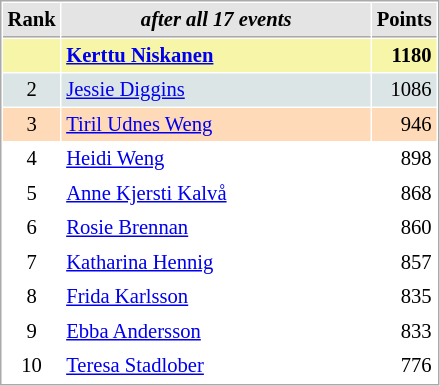<table cellspacing="1" cellpadding="3" style="border:1px solid #AAAAAA;font-size:86%">
<tr style="background-color: #E4E4E4;">
<th style="border-bottom:1px solid #AAAAAA" width=10>Rank</th>
<th style="border-bottom:1px solid #AAAAAA" width=200><em>after all 17 events</em></th>
<th style="border-bottom:1px solid #AAAAAA" width=20 align=right>Points</th>
</tr>
<tr style="background:#f7f6a8;">
<td align=center></td>
<td> <strong><a href='#'>Kerttu Niskanen</a></strong></td>
<td align=right><strong>1180</strong></td>
</tr>
<tr style="background:#dce5e5;">
<td align=center>2</td>
<td> <a href='#'>Jessie Diggins</a></td>
<td align=right>1086</td>
</tr>
<tr style="background:#ffdab9;">
<td align=center>3</td>
<td> <a href='#'>Tiril Udnes Weng</a></td>
<td align=right>946</td>
</tr>
<tr>
<td align=center>4</td>
<td> <a href='#'>Heidi Weng</a></td>
<td align=right>898</td>
</tr>
<tr>
<td align=center>5</td>
<td> <a href='#'>Anne Kjersti Kalvå</a></td>
<td align=right>868</td>
</tr>
<tr>
<td align=center>6</td>
<td> <a href='#'>Rosie Brennan</a></td>
<td align=right>860</td>
</tr>
<tr>
<td align=center>7</td>
<td> <a href='#'>Katharina Hennig</a></td>
<td align=right>857</td>
</tr>
<tr>
<td align=center>8</td>
<td> <a href='#'>Frida Karlsson</a></td>
<td align=right>835</td>
</tr>
<tr>
<td align=center>9</td>
<td> <a href='#'>Ebba Andersson</a></td>
<td align=right>833</td>
</tr>
<tr>
<td align=center>10</td>
<td> <a href='#'>Teresa Stadlober</a></td>
<td align=right>776</td>
</tr>
</table>
